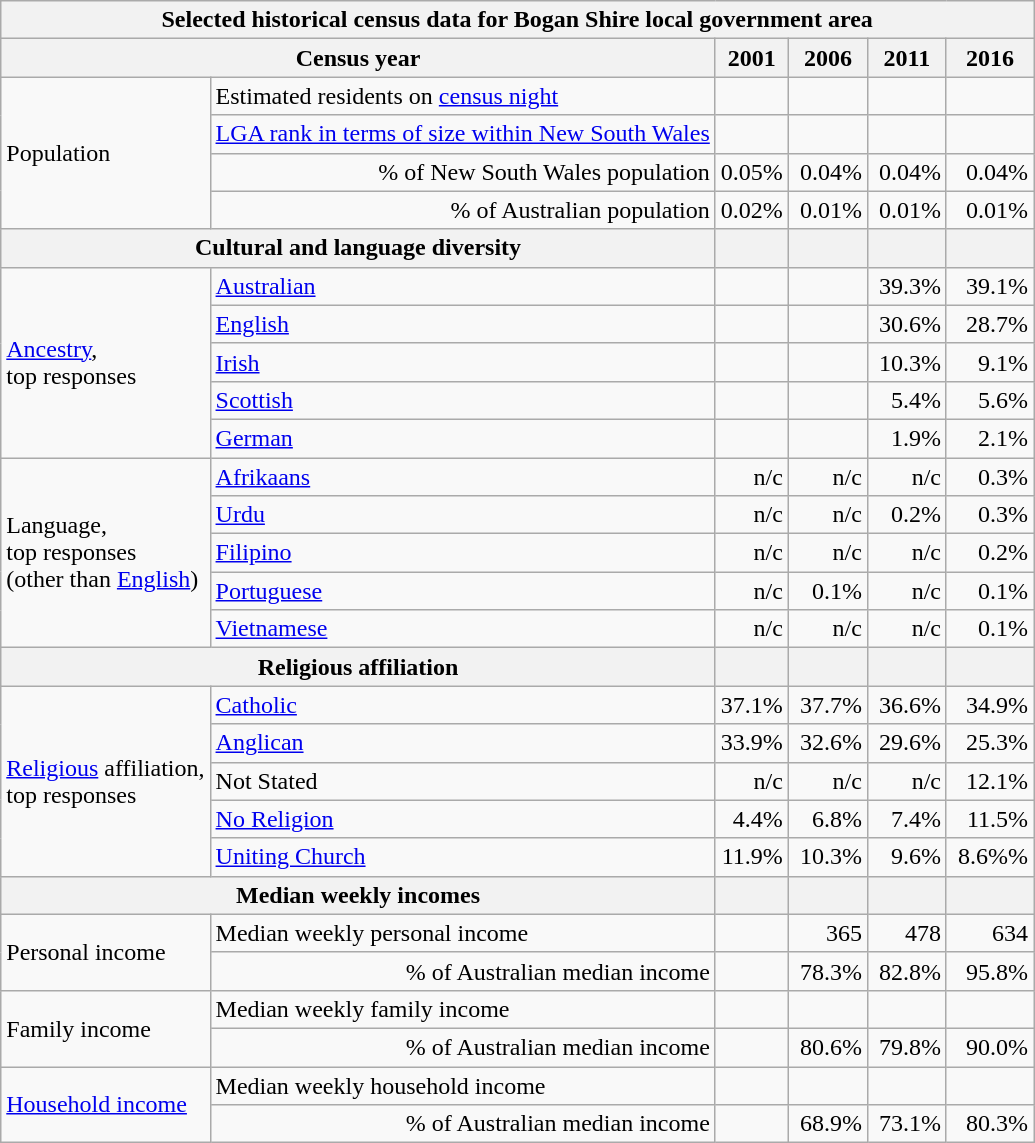<table class="wikitable">
<tr>
<th colspan=7>Selected historical census data for Bogan Shire local government area</th>
</tr>
<tr>
<th colspan=3>Census year</th>
<th>2001</th>
<th>2006</th>
<th>2011</th>
<th>2016</th>
</tr>
<tr>
<td rowspan=4 colspan="2">Population</td>
<td>Estimated residents on <a href='#'>census night</a></td>
<td align="right"></td>
<td align="right"> </td>
<td align="right"> </td>
<td align="right"> </td>
</tr>
<tr>
<td align="right"><a href='#'>LGA rank in terms of size within New South Wales</a></td>
<td align="right"></td>
<td align="right"></td>
<td align="right"></td>
<td align="right"> </td>
</tr>
<tr>
<td align="right">% of New South Wales population</td>
<td align="right">0.05%</td>
<td align="right"> 0.04%</td>
<td align="right"> 0.04%</td>
<td align="right"> 0.04%</td>
</tr>
<tr>
<td align="right">% of Australian population</td>
<td align="right">0.02%</td>
<td align="right"> 0.01%</td>
<td align="right"> 0.01%</td>
<td align="right"> 0.01%</td>
</tr>
<tr>
<th colspan=3>Cultural and language diversity</th>
<th></th>
<th></th>
<th></th>
<th></th>
</tr>
<tr>
<td rowspan=5 colspan=2><a href='#'>Ancestry</a>,<br>top responses</td>
<td><a href='#'>Australian</a></td>
<td align="right"></td>
<td align="right"></td>
<td align="right">39.3%</td>
<td align="right"> 39.1%</td>
</tr>
<tr>
<td><a href='#'>English</a></td>
<td align="right"></td>
<td align="right"></td>
<td align="right">30.6%</td>
<td align="right"> 28.7%</td>
</tr>
<tr>
<td><a href='#'>Irish</a></td>
<td align="right"></td>
<td align="right"></td>
<td align="right">10.3%</td>
<td align="right"> 9.1%</td>
</tr>
<tr>
<td><a href='#'>Scottish</a></td>
<td align="right"></td>
<td align="right"></td>
<td align="right">5.4%</td>
<td align="right"> 5.6%</td>
</tr>
<tr>
<td><a href='#'>German</a></td>
<td align="right"></td>
<td align="right"></td>
<td align="right">1.9%</td>
<td align="right"> 2.1%</td>
</tr>
<tr>
<td rowspan=5 colspan=2>Language,<br>top responses<br>(other than <a href='#'>English</a>)</td>
<td><a href='#'>Afrikaans</a></td>
<td align="right">n/c</td>
<td align="right"> n/c</td>
<td align="right"> n/c</td>
<td align="right"> 0.3%</td>
</tr>
<tr>
<td><a href='#'>Urdu</a></td>
<td align="right">n/c</td>
<td align="right"> n/c</td>
<td align="right"> 0.2%</td>
<td align="right"> 0.3%</td>
</tr>
<tr>
<td><a href='#'>Filipino</a></td>
<td align="right">n/c</td>
<td align="right"> n/c</td>
<td align="right"> n/c</td>
<td align="right"> 0.2%</td>
</tr>
<tr>
<td><a href='#'>Portuguese</a></td>
<td align="right">n/c</td>
<td align="right"> 0.1%</td>
<td align="right"> n/c</td>
<td align="right"> 0.1%</td>
</tr>
<tr>
<td><a href='#'>Vietnamese</a></td>
<td align="right">n/c</td>
<td align="right"> n/c</td>
<td align="right"> n/c</td>
<td align="right"> 0.1%</td>
</tr>
<tr>
<th colspan=3>Religious affiliation</th>
<th></th>
<th></th>
<th></th>
<th></th>
</tr>
<tr>
<td rowspan=5 colspan=2><a href='#'>Religious</a> affiliation,<br>top responses</td>
<td><a href='#'>Catholic</a></td>
<td align="right">37.1%</td>
<td align="right"> 37.7%</td>
<td align="right"> 36.6%</td>
<td align="right"> 34.9%</td>
</tr>
<tr>
<td><a href='#'>Anglican</a></td>
<td align="right">33.9%</td>
<td align="right"> 32.6%</td>
<td align="right"> 29.6%</td>
<td align="right"> 25.3%</td>
</tr>
<tr>
<td>Not Stated</td>
<td align="right">n/c</td>
<td align="right"> n/c</td>
<td align="right"> n/c</td>
<td align="right"> 12.1%</td>
</tr>
<tr>
<td><a href='#'>No Religion</a></td>
<td align="right">4.4%</td>
<td align="right"> 6.8%</td>
<td align="right"> 7.4%</td>
<td align="right"> 11.5%</td>
</tr>
<tr>
<td><a href='#'>Uniting Church</a></td>
<td align="right">11.9%</td>
<td align="right"> 10.3%</td>
<td align="right"> 9.6%</td>
<td align="right"> 8.6%%</td>
</tr>
<tr>
<th colspan=3>Median weekly incomes</th>
<th></th>
<th></th>
<th></th>
<th></th>
</tr>
<tr>
<td rowspan=2 colspan=2>Personal income</td>
<td>Median weekly personal income</td>
<td align="right"></td>
<td align="right">365</td>
<td align="right">478</td>
<td align="right">634</td>
</tr>
<tr>
<td align="right">% of Australian median income</td>
<td align="right"></td>
<td align="right">78.3%</td>
<td align="right"> 82.8%</td>
<td align="right"> 95.8%</td>
</tr>
<tr>
<td rowspan=2 colspan=2>Family income</td>
<td>Median weekly family income</td>
<td align="right"></td>
<td align="right"></td>
<td align="right"></td>
<td align="right"></td>
</tr>
<tr>
<td align="right">% of Australian median income</td>
<td align="right"></td>
<td align="right">80.6%</td>
<td align="right"> 79.8%</td>
<td align="right"> 90.0%</td>
</tr>
<tr>
<td rowspan=2 colspan=2><a href='#'>Household income</a></td>
<td>Median weekly household income</td>
<td align="right"></td>
<td align="right"></td>
<td align="right"></td>
<td align="right"></td>
</tr>
<tr>
<td align="right">% of Australian median income</td>
<td align="right"></td>
<td align="right">68.9%</td>
<td align="right"> 73.1%</td>
<td align="right"> 80.3%</td>
</tr>
</table>
